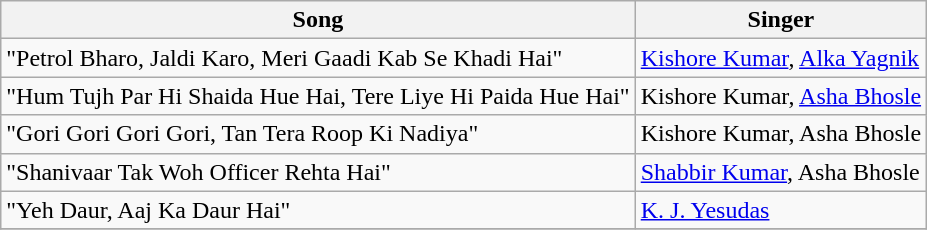<table class="wikitable">
<tr>
<th>Song</th>
<th>Singer</th>
</tr>
<tr>
<td>"Petrol Bharo, Jaldi Karo, Meri Gaadi Kab Se Khadi Hai"</td>
<td><a href='#'>Kishore Kumar</a>, <a href='#'>Alka Yagnik</a></td>
</tr>
<tr>
<td>"Hum Tujh Par Hi Shaida Hue Hai, Tere Liye Hi Paida Hue Hai"</td>
<td>Kishore Kumar, <a href='#'>Asha Bhosle</a></td>
</tr>
<tr>
<td>"Gori Gori Gori Gori, Tan Tera Roop Ki Nadiya"</td>
<td>Kishore Kumar, Asha Bhosle</td>
</tr>
<tr>
<td>"Shanivaar Tak Woh Officer Rehta Hai"</td>
<td><a href='#'>Shabbir Kumar</a>, Asha Bhosle</td>
</tr>
<tr>
<td>"Yeh Daur, Aaj Ka Daur Hai"</td>
<td><a href='#'>K. J. Yesudas</a></td>
</tr>
<tr>
</tr>
</table>
